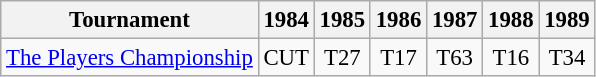<table class="wikitable" style="font-size:95%;text-align:center;">
<tr>
<th>Tournament</th>
<th>1984</th>
<th>1985</th>
<th>1986</th>
<th>1987</th>
<th>1988</th>
<th>1989</th>
</tr>
<tr>
<td align=left><a href='#'>The Players Championship</a></td>
<td>CUT</td>
<td>T27</td>
<td>T17</td>
<td>T63</td>
<td>T16</td>
<td>T34</td>
</tr>
</table>
